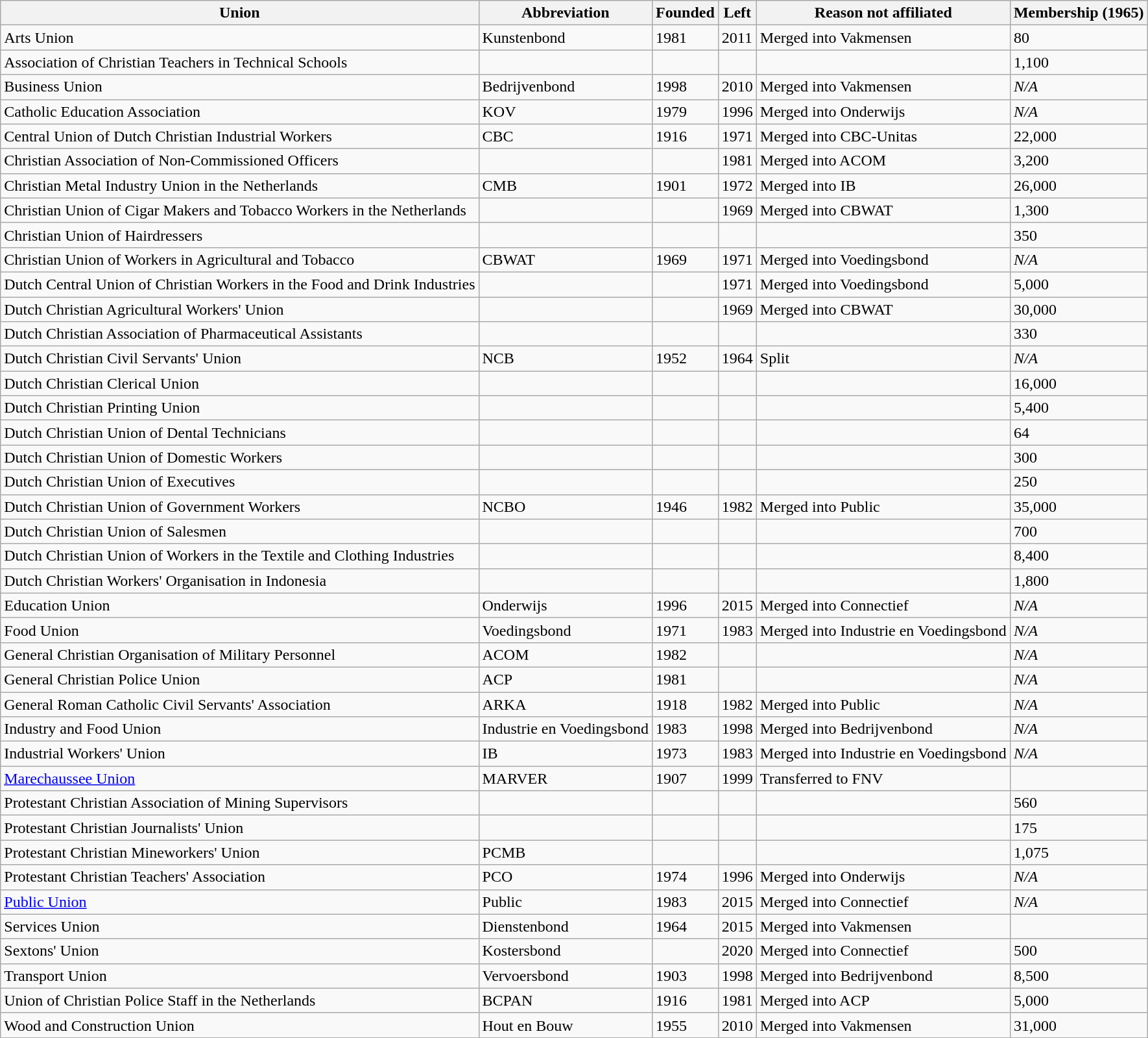<table class="wikitable sortable">
<tr>
<th>Union</th>
<th>Abbreviation</th>
<th>Founded</th>
<th>Left</th>
<th>Reason not affiliated</th>
<th>Membership (1965)</th>
</tr>
<tr>
<td>Arts Union</td>
<td>Kunstenbond</td>
<td>1981</td>
<td>2011</td>
<td>Merged into Vakmensen</td>
<td>80</td>
</tr>
<tr>
<td>Association of Christian Teachers in Technical Schools</td>
<td></td>
<td></td>
<td></td>
<td></td>
<td>1,100</td>
</tr>
<tr>
<td>Business Union</td>
<td>Bedrijvenbond</td>
<td>1998</td>
<td>2010</td>
<td>Merged into Vakmensen</td>
<td><em>N/A</em></td>
</tr>
<tr>
<td>Catholic Education Association</td>
<td>KOV</td>
<td>1979</td>
<td>1996</td>
<td>Merged into Onderwijs</td>
<td><em>N/A</em></td>
</tr>
<tr>
<td>Central Union of Dutch Christian Industrial Workers</td>
<td>CBC</td>
<td>1916</td>
<td>1971</td>
<td>Merged into CBC-Unitas</td>
<td>22,000</td>
</tr>
<tr>
<td>Christian Association of Non-Commissioned Officers</td>
<td></td>
<td></td>
<td>1981</td>
<td>Merged into ACOM</td>
<td>3,200</td>
</tr>
<tr>
<td>Christian Metal Industry Union in the Netherlands</td>
<td>CMB</td>
<td>1901</td>
<td>1972</td>
<td>Merged into IB</td>
<td>26,000</td>
</tr>
<tr>
<td>Christian Union of Cigar Makers and Tobacco Workers in the Netherlands</td>
<td></td>
<td></td>
<td>1969</td>
<td>Merged into CBWAT</td>
<td>1,300</td>
</tr>
<tr>
<td>Christian Union of Hairdressers</td>
<td></td>
<td></td>
<td></td>
<td></td>
<td>350</td>
</tr>
<tr>
<td>Christian Union of Workers in Agricultural and Tobacco</td>
<td>CBWAT</td>
<td>1969</td>
<td>1971</td>
<td>Merged into Voedingsbond</td>
<td><em>N/A</em></td>
</tr>
<tr>
<td>Dutch Central Union of Christian Workers in the Food and Drink Industries</td>
<td></td>
<td></td>
<td>1971</td>
<td>Merged into Voedingsbond</td>
<td>5,000</td>
</tr>
<tr>
<td>Dutch Christian Agricultural Workers' Union</td>
<td></td>
<td></td>
<td>1969</td>
<td>Merged into CBWAT</td>
<td>30,000</td>
</tr>
<tr>
<td>Dutch Christian Association of Pharmaceutical Assistants</td>
<td></td>
<td></td>
<td></td>
<td></td>
<td>330</td>
</tr>
<tr>
<td>Dutch Christian Civil Servants' Union</td>
<td>NCB</td>
<td>1952</td>
<td>1964</td>
<td>Split</td>
<td><em>N/A</em></td>
</tr>
<tr>
<td>Dutch Christian Clerical Union</td>
<td></td>
<td></td>
<td></td>
<td></td>
<td>16,000</td>
</tr>
<tr>
<td>Dutch Christian Printing Union</td>
<td></td>
<td></td>
<td></td>
<td></td>
<td>5,400</td>
</tr>
<tr>
<td>Dutch Christian Union of Dental Technicians</td>
<td></td>
<td></td>
<td></td>
<td></td>
<td>64</td>
</tr>
<tr>
<td>Dutch Christian Union of Domestic Workers</td>
<td></td>
<td></td>
<td></td>
<td></td>
<td>300</td>
</tr>
<tr>
<td>Dutch Christian Union of Executives</td>
<td></td>
<td></td>
<td></td>
<td></td>
<td>250</td>
</tr>
<tr>
<td>Dutch Christian Union of Government Workers</td>
<td>NCBO</td>
<td>1946</td>
<td>1982</td>
<td>Merged into Public</td>
<td>35,000</td>
</tr>
<tr>
<td>Dutch Christian Union of Salesmen</td>
<td></td>
<td></td>
<td></td>
<td></td>
<td>700</td>
</tr>
<tr>
<td>Dutch Christian Union of Workers in the Textile and Clothing Industries</td>
<td></td>
<td></td>
<td></td>
<td></td>
<td>8,400</td>
</tr>
<tr>
<td>Dutch Christian Workers' Organisation in Indonesia</td>
<td></td>
<td></td>
<td></td>
<td></td>
<td>1,800</td>
</tr>
<tr>
<td>Education Union</td>
<td>Onderwijs</td>
<td>1996</td>
<td>2015</td>
<td>Merged into Connectief</td>
<td><em>N/A</em></td>
</tr>
<tr>
<td>Food Union</td>
<td>Voedingsbond</td>
<td>1971</td>
<td>1983</td>
<td>Merged into Industrie en Voedingsbond</td>
<td><em>N/A</em></td>
</tr>
<tr>
<td>General Christian Organisation of Military Personnel</td>
<td>ACOM</td>
<td>1982</td>
<td></td>
<td></td>
<td><em>N/A</em></td>
</tr>
<tr>
<td>General Christian Police Union</td>
<td>ACP</td>
<td>1981</td>
<td></td>
<td></td>
<td><em>N/A</em></td>
</tr>
<tr>
<td>General Roman Catholic Civil Servants' Association</td>
<td>ARKA</td>
<td>1918</td>
<td>1982</td>
<td>Merged into Public</td>
<td><em>N/A</em></td>
</tr>
<tr>
<td>Industry and Food Union</td>
<td>Industrie en Voedingsbond</td>
<td>1983</td>
<td>1998</td>
<td>Merged into Bedrijvenbond</td>
<td><em>N/A</em></td>
</tr>
<tr>
<td>Industrial Workers' Union</td>
<td>IB</td>
<td>1973</td>
<td>1983</td>
<td>Merged into Industrie en Voedingsbond</td>
<td><em>N/A</em></td>
</tr>
<tr>
<td><a href='#'>Marechaussee Union</a></td>
<td>MARVER</td>
<td>1907</td>
<td>1999</td>
<td>Transferred to FNV</td>
<td></td>
</tr>
<tr>
<td>Protestant Christian Association of Mining Supervisors</td>
<td></td>
<td></td>
<td></td>
<td></td>
<td>560</td>
</tr>
<tr>
<td>Protestant Christian Journalists' Union</td>
<td></td>
<td></td>
<td></td>
<td></td>
<td>175</td>
</tr>
<tr>
<td>Protestant Christian Mineworkers' Union</td>
<td>PCMB</td>
<td></td>
<td></td>
<td></td>
<td>1,075</td>
</tr>
<tr>
<td>Protestant Christian Teachers' Association</td>
<td>PCO</td>
<td>1974</td>
<td>1996</td>
<td>Merged into Onderwijs</td>
<td><em>N/A</em></td>
</tr>
<tr>
<td><a href='#'>Public Union</a></td>
<td>Public</td>
<td>1983</td>
<td>2015</td>
<td>Merged into Connectief</td>
<td><em>N/A</em></td>
</tr>
<tr>
<td>Services Union</td>
<td>Dienstenbond</td>
<td>1964</td>
<td>2015</td>
<td>Merged into Vakmensen</td>
</tr>
<tr>
<td>Sextons' Union</td>
<td>Kostersbond</td>
<td></td>
<td>2020</td>
<td>Merged into Connectief</td>
<td>500</td>
</tr>
<tr>
<td>Transport Union</td>
<td>Vervoersbond</td>
<td>1903</td>
<td>1998</td>
<td>Merged into Bedrijvenbond</td>
<td>8,500</td>
</tr>
<tr>
<td>Union of Christian Police Staff in the Netherlands</td>
<td>BCPAN</td>
<td>1916</td>
<td>1981</td>
<td>Merged into ACP</td>
<td>5,000</td>
</tr>
<tr>
<td>Wood and Construction Union</td>
<td>Hout en Bouw</td>
<td>1955</td>
<td>2010</td>
<td>Merged into Vakmensen</td>
<td>31,000</td>
</tr>
</table>
